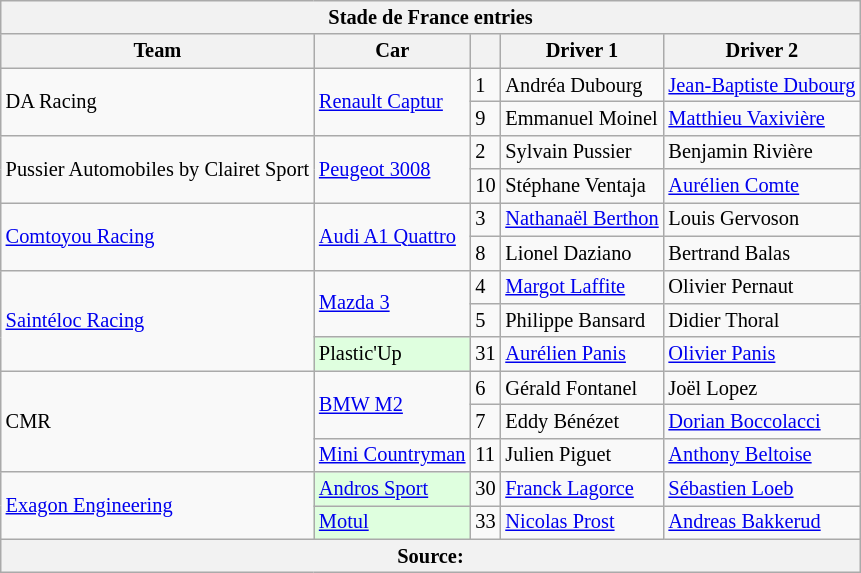<table class="wikitable" style="font-size: 85%">
<tr>
<th colspan=5>Stade de France entries</th>
</tr>
<tr>
<th>Team</th>
<th>Car</th>
<th></th>
<th>Driver 1</th>
<th>Driver 2</th>
</tr>
<tr>
<td rowspan=2> DA Racing</td>
<td rowspan=2><a href='#'>Renault Captur</a></td>
<td>1</td>
<td> Andréa Dubourg</td>
<td> <a href='#'>Jean-Baptiste Dubourg</a></td>
</tr>
<tr>
<td>9</td>
<td> Emmanuel Moinel</td>
<td> <a href='#'>Matthieu Vaxivière</a></td>
</tr>
<tr>
<td rowspan=2> Pussier Automobiles by Clairet Sport</td>
<td rowspan=2><a href='#'>Peugeot 3008</a></td>
<td>2</td>
<td> Sylvain Pussier</td>
<td> Benjamin Rivière</td>
</tr>
<tr>
<td>10</td>
<td> Stéphane Ventaja</td>
<td> <a href='#'>Aurélien Comte</a></td>
</tr>
<tr>
<td rowspan=2> <a href='#'>Comtoyou Racing</a></td>
<td rowspan=2><a href='#'>Audi A1 Quattro</a></td>
<td>3</td>
<td> <a href='#'>Nathanaël Berthon</a></td>
<td> Louis Gervoson</td>
</tr>
<tr>
<td>8</td>
<td> Lionel Daziano</td>
<td> Bertrand Balas</td>
</tr>
<tr>
<td rowspan=3> <a href='#'>Saintéloc Racing</a></td>
<td rowspan=2><a href='#'>Mazda 3</a></td>
<td>4</td>
<td> <a href='#'>Margot Laffite</a></td>
<td> Olivier Pernaut</td>
</tr>
<tr>
<td>5</td>
<td> Philippe Bansard</td>
<td> Didier Thoral</td>
</tr>
<tr>
<td style="background:#DFFFDF;">Plastic'Up</td>
<td>31</td>
<td> <a href='#'>Aurélien Panis</a></td>
<td> <a href='#'>Olivier Panis</a></td>
</tr>
<tr>
<td rowspan=3> CMR</td>
<td rowspan=2><a href='#'>BMW M2</a></td>
<td>6</td>
<td> Gérald Fontanel</td>
<td> Joël Lopez</td>
</tr>
<tr>
<td>7</td>
<td> Eddy Bénézet</td>
<td> <a href='#'>Dorian Boccolacci</a></td>
</tr>
<tr>
<td><a href='#'>Mini Countryman</a></td>
<td>11</td>
<td> Julien Piguet</td>
<td> <a href='#'>Anthony Beltoise</a></td>
</tr>
<tr>
<td rowspan=2> <a href='#'>Exagon Engineering</a></td>
<td style="background:#DFFFDF;"><a href='#'>Andros Sport</a></td>
<td>30</td>
<td> <a href='#'>Franck Lagorce</a></td>
<td> <a href='#'>Sébastien Loeb</a></td>
</tr>
<tr>
<td style="background:#DFFFDF;"><a href='#'>Motul</a></td>
<td>33</td>
<td> <a href='#'>Nicolas Prost</a></td>
<td> <a href='#'>Andreas Bakkerud</a></td>
</tr>
<tr>
<th colspan=5>Source:</th>
</tr>
</table>
